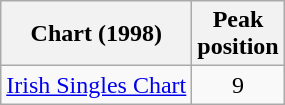<table class="wikitable">
<tr>
<th>Chart (1998)</th>
<th>Peak<br>position</th>
</tr>
<tr>
<td><a href='#'>Irish Singles Chart</a></td>
<td align=center>9</td>
</tr>
</table>
